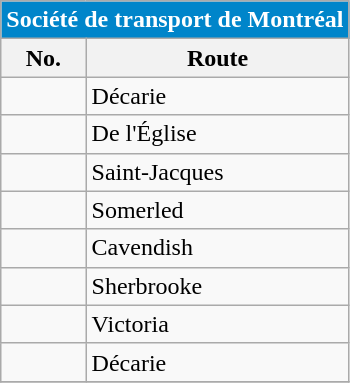<table align=center class="wikitable">
<tr>
<th style="background: #0085CA; font-size:100%; color:#FFFFFF;"colspan="4">Société de transport de Montréal</th>
</tr>
<tr>
<th>No.</th>
<th>Route</th>
</tr>
<tr>
<td></td>
<td>Décarie</td>
</tr>
<tr>
<td></td>
<td>De l'Église</td>
</tr>
<tr>
<td {{Avoid wrap> </td>
<td>Saint-Jacques</td>
</tr>
<tr>
<td></td>
<td>Somerled</td>
</tr>
<tr>
<td></td>
<td>Cavendish</td>
</tr>
<tr>
<td {{Avoid wrap> </td>
<td>Sherbrooke</td>
</tr>
<tr>
<td></td>
<td>Victoria</td>
</tr>
<tr>
<td {{Avoid wrap> </td>
<td>Décarie</td>
</tr>
<tr>
</tr>
</table>
